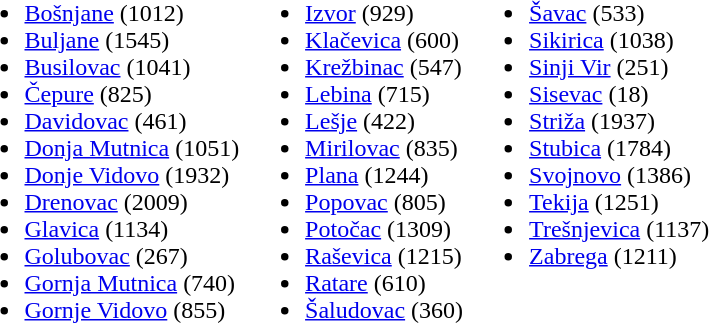<table>
<tr>
<td valign=top><br><ul><li><a href='#'>Bošnjane</a>  (1012)</li><li><a href='#'>Buljane</a>  (1545)</li><li><a href='#'>Busilovac</a>  (1041)</li><li><a href='#'>Čepure</a>  (825)</li><li><a href='#'>Davidovac</a>  (461)</li><li><a href='#'>Donja Mutnica</a>  (1051)</li><li><a href='#'>Donje Vidovo</a>  (1932)</li><li><a href='#'>Drenovac</a>  (2009)</li><li><a href='#'>Glavica</a>  (1134)</li><li><a href='#'>Golubovac</a>  (267)</li><li><a href='#'>Gornja Mutnica</a>  (740)</li><li><a href='#'>Gornje Vidovo</a>  (855)</li></ul></td>
<td valign=top><br><ul><li><a href='#'>Izvor</a>  (929)</li><li><a href='#'>Klačevica</a>  (600)</li><li><a href='#'>Krežbinac</a>  (547)</li><li><a href='#'>Lebina</a>  (715)</li><li><a href='#'>Lešje</a>  (422)</li><li><a href='#'>Mirilovac</a>  (835)</li><li><a href='#'>Plana</a>  (1244)</li><li><a href='#'>Popovac</a>  (805)</li><li><a href='#'>Potočac</a>  (1309)</li><li><a href='#'>Raševica</a>  (1215)</li><li><a href='#'>Ratare</a>  (610)</li><li><a href='#'>Šaludovac</a>  (360)</li></ul></td>
<td valign=top><br><ul><li><a href='#'>Šavac</a>  (533)</li><li><a href='#'>Sikirica</a>  (1038)</li><li><a href='#'>Sinji Vir</a>  (251)</li><li><a href='#'>Sisevac</a>  (18)</li><li><a href='#'>Striža</a>  (1937)</li><li><a href='#'>Stubica</a>  (1784)</li><li><a href='#'>Svojnovo</a>  (1386)</li><li><a href='#'>Tekija</a>  (1251)</li><li><a href='#'>Trešnjevica</a>  (1137)</li><li><a href='#'>Zabrega</a>  (1211)</li></ul></td>
</tr>
</table>
